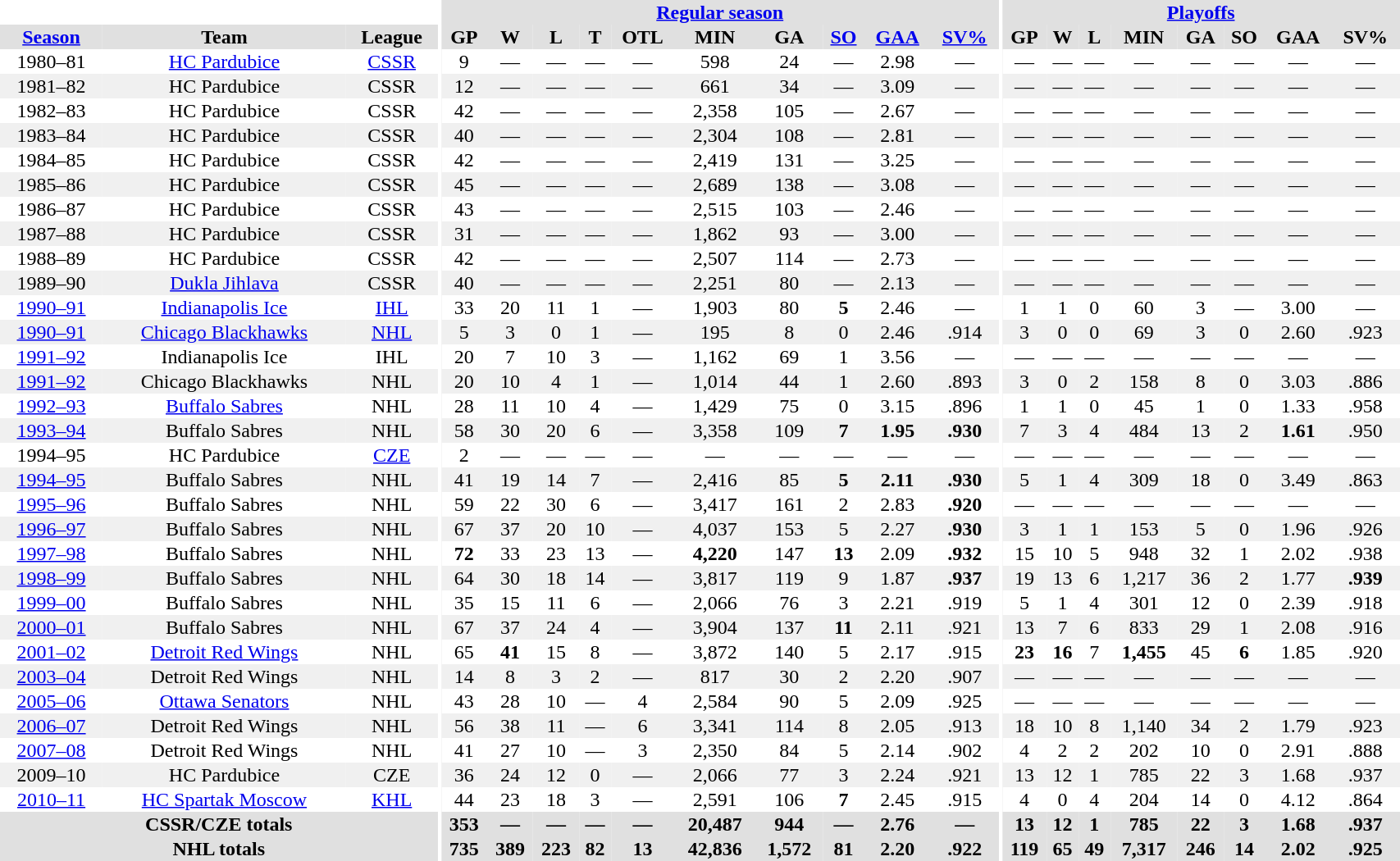<table border="0" cellpadding="1" cellspacing="0" style="width:90%; text-align:center;">
<tr bgcolor="#e0e0e0">
<th colspan="3" bgcolor="#ffffff"></th>
<th rowspan="99" bgcolor="#ffffff"></th>
<th colspan="10" bgcolor="#e0e0e0"><a href='#'>Regular season</a></th>
<th rowspan="99" bgcolor="#ffffff"></th>
<th colspan="8" bgcolor="#e0e0e0"><a href='#'>Playoffs</a></th>
</tr>
<tr bgcolor="#e0e0e0">
<th><a href='#'>Season</a></th>
<th>Team</th>
<th>League</th>
<th>GP</th>
<th>W</th>
<th>L</th>
<th>T</th>
<th>OTL</th>
<th>MIN</th>
<th>GA</th>
<th><a href='#'>SO</a></th>
<th><a href='#'>GAA</a></th>
<th><a href='#'>SV%</a></th>
<th>GP</th>
<th>W</th>
<th>L</th>
<th>MIN</th>
<th>GA</th>
<th>SO</th>
<th>GAA</th>
<th>SV%</th>
</tr>
<tr>
<td>1980–81</td>
<td><a href='#'>HC Pardubice</a></td>
<td><a href='#'>CSSR</a></td>
<td>9</td>
<td>—</td>
<td>—</td>
<td>—</td>
<td>—</td>
<td>598</td>
<td>24</td>
<td>—</td>
<td>2.98</td>
<td>—</td>
<td>—</td>
<td>—</td>
<td>—</td>
<td>—</td>
<td>—</td>
<td>—</td>
<td>—</td>
<td>—</td>
</tr>
<tr bgcolor="#f0f0f0">
<td>1981–82</td>
<td>HC Pardubice</td>
<td>CSSR</td>
<td>12</td>
<td>—</td>
<td>—</td>
<td>—</td>
<td>—</td>
<td>661</td>
<td>34</td>
<td>—</td>
<td>3.09</td>
<td>—</td>
<td>—</td>
<td>—</td>
<td>—</td>
<td>—</td>
<td>—</td>
<td>—</td>
<td>—</td>
<td>—</td>
</tr>
<tr>
<td>1982–83</td>
<td>HC Pardubice</td>
<td>CSSR</td>
<td>42</td>
<td>—</td>
<td>—</td>
<td>—</td>
<td>—</td>
<td>2,358</td>
<td>105</td>
<td>—</td>
<td>2.67</td>
<td>—</td>
<td>—</td>
<td>—</td>
<td>—</td>
<td>—</td>
<td>—</td>
<td>—</td>
<td>—</td>
<td>—</td>
</tr>
<tr bgcolor="#f0f0f0">
<td>1983–84</td>
<td>HC Pardubice</td>
<td>CSSR</td>
<td>40</td>
<td>—</td>
<td>—</td>
<td>—</td>
<td>—</td>
<td>2,304</td>
<td>108</td>
<td>—</td>
<td>2.81</td>
<td>—</td>
<td>—</td>
<td>—</td>
<td>—</td>
<td>—</td>
<td>—</td>
<td>—</td>
<td>—</td>
<td>—</td>
</tr>
<tr>
<td>1984–85</td>
<td>HC Pardubice</td>
<td>CSSR</td>
<td>42</td>
<td>—</td>
<td>—</td>
<td>—</td>
<td>—</td>
<td>2,419</td>
<td>131</td>
<td>—</td>
<td>3.25</td>
<td>—</td>
<td>—</td>
<td>—</td>
<td>—</td>
<td>—</td>
<td>—</td>
<td>—</td>
<td>—</td>
<td>—</td>
</tr>
<tr bgcolor="#f0f0f0">
<td>1985–86</td>
<td>HC Pardubice</td>
<td>CSSR</td>
<td>45</td>
<td>—</td>
<td>—</td>
<td>—</td>
<td>—</td>
<td>2,689</td>
<td>138</td>
<td>—</td>
<td>3.08</td>
<td>—</td>
<td>—</td>
<td>—</td>
<td>—</td>
<td>—</td>
<td>—</td>
<td>—</td>
<td>—</td>
<td>—</td>
</tr>
<tr>
<td>1986–87</td>
<td>HC Pardubice</td>
<td>CSSR</td>
<td>43</td>
<td>—</td>
<td>—</td>
<td>—</td>
<td>—</td>
<td>2,515</td>
<td>103</td>
<td>—</td>
<td>2.46</td>
<td>—</td>
<td>—</td>
<td>—</td>
<td>—</td>
<td>—</td>
<td>—</td>
<td>—</td>
<td>—</td>
<td>—</td>
</tr>
<tr bgcolor="#f0f0f0">
<td>1987–88</td>
<td>HC Pardubice</td>
<td>CSSR</td>
<td>31</td>
<td>—</td>
<td>—</td>
<td>—</td>
<td>—</td>
<td>1,862</td>
<td>93</td>
<td>—</td>
<td>3.00</td>
<td>—</td>
<td>—</td>
<td>—</td>
<td>—</td>
<td>—</td>
<td>—</td>
<td>—</td>
<td>—</td>
<td>—</td>
</tr>
<tr>
<td>1988–89</td>
<td>HC Pardubice</td>
<td>CSSR</td>
<td>42</td>
<td>—</td>
<td>—</td>
<td>—</td>
<td>—</td>
<td>2,507</td>
<td>114</td>
<td>—</td>
<td>2.73</td>
<td>—</td>
<td>—</td>
<td>—</td>
<td>—</td>
<td>—</td>
<td>—</td>
<td>—</td>
<td>—</td>
<td>—</td>
</tr>
<tr bgcolor="#f0f0f0">
<td>1989–90</td>
<td><a href='#'>Dukla Jihlava</a></td>
<td>CSSR</td>
<td>40</td>
<td>—</td>
<td>—</td>
<td>—</td>
<td>—</td>
<td>2,251</td>
<td>80</td>
<td>—</td>
<td>2.13</td>
<td>—</td>
<td>—</td>
<td>—</td>
<td>—</td>
<td>—</td>
<td>—</td>
<td>—</td>
<td>—</td>
<td>—</td>
</tr>
<tr>
<td><a href='#'>1990–91</a></td>
<td><a href='#'>Indianapolis Ice</a></td>
<td><a href='#'>IHL</a></td>
<td>33</td>
<td>20</td>
<td>11</td>
<td>1</td>
<td>—</td>
<td>1,903</td>
<td>80</td>
<td><strong>5</strong></td>
<td>2.46</td>
<td>—</td>
<td>1</td>
<td>1</td>
<td>0</td>
<td>60</td>
<td>3</td>
<td>—</td>
<td>3.00</td>
<td>—</td>
</tr>
<tr bgcolor="#f0f0f0">
<td><a href='#'>1990–91</a></td>
<td><a href='#'>Chicago Blackhawks</a></td>
<td><a href='#'>NHL</a></td>
<td>5</td>
<td>3</td>
<td>0</td>
<td>1</td>
<td>—</td>
<td>195</td>
<td>8</td>
<td>0</td>
<td>2.46</td>
<td>.914</td>
<td>3</td>
<td>0</td>
<td>0</td>
<td>69</td>
<td>3</td>
<td>0</td>
<td>2.60</td>
<td>.923</td>
</tr>
<tr>
<td><a href='#'>1991–92</a></td>
<td>Indianapolis Ice</td>
<td>IHL</td>
<td>20</td>
<td>7</td>
<td>10</td>
<td>3</td>
<td>—</td>
<td>1,162</td>
<td>69</td>
<td>1</td>
<td>3.56</td>
<td>—</td>
<td>—</td>
<td>—</td>
<td>—</td>
<td>—</td>
<td>—</td>
<td>—</td>
<td>—</td>
<td>—</td>
</tr>
<tr bgcolor="#f0f0f0">
<td><a href='#'>1991–92</a></td>
<td>Chicago Blackhawks</td>
<td>NHL</td>
<td>20</td>
<td>10</td>
<td>4</td>
<td>1</td>
<td>—</td>
<td>1,014</td>
<td>44</td>
<td>1</td>
<td>2.60</td>
<td>.893</td>
<td>3</td>
<td>0</td>
<td>2</td>
<td>158</td>
<td>8</td>
<td>0</td>
<td>3.03</td>
<td>.886</td>
</tr>
<tr>
<td><a href='#'>1992–93</a></td>
<td><a href='#'>Buffalo Sabres</a></td>
<td>NHL</td>
<td>28</td>
<td>11</td>
<td>10</td>
<td>4</td>
<td>—</td>
<td>1,429</td>
<td>75</td>
<td>0</td>
<td>3.15</td>
<td>.896</td>
<td>1</td>
<td>1</td>
<td>0</td>
<td>45</td>
<td>1</td>
<td>0</td>
<td>1.33</td>
<td>.958</td>
</tr>
<tr bgcolor="#f0f0f0">
<td><a href='#'>1993–94</a></td>
<td>Buffalo Sabres</td>
<td>NHL</td>
<td>58</td>
<td>30</td>
<td>20</td>
<td>6</td>
<td>—</td>
<td>3,358</td>
<td>109</td>
<td><strong>7</strong></td>
<td><strong>1.95</strong></td>
<td><strong>.930</strong></td>
<td>7</td>
<td>3</td>
<td>4</td>
<td>484</td>
<td>13</td>
<td>2</td>
<td><strong>1.61</strong></td>
<td>.950</td>
</tr>
<tr>
<td>1994–95</td>
<td>HC Pardubice</td>
<td><a href='#'>CZE</a></td>
<td>2</td>
<td>—</td>
<td>—</td>
<td>—</td>
<td>—</td>
<td>—</td>
<td>—</td>
<td>—</td>
<td>—</td>
<td>—</td>
<td>—</td>
<td>—</td>
<td>—</td>
<td>—</td>
<td>—</td>
<td>—</td>
<td>—</td>
<td>—</td>
</tr>
<tr bgcolor="#f0f0f0">
<td><a href='#'>1994–95</a></td>
<td>Buffalo Sabres</td>
<td>NHL</td>
<td>41</td>
<td>19</td>
<td>14</td>
<td>7</td>
<td>—</td>
<td>2,416</td>
<td>85</td>
<td><strong>5</strong></td>
<td><strong>2.11</strong></td>
<td><strong>.930</strong></td>
<td>5</td>
<td>1</td>
<td>4</td>
<td>309</td>
<td>18</td>
<td>0</td>
<td>3.49</td>
<td>.863</td>
</tr>
<tr>
<td><a href='#'>1995–96</a></td>
<td>Buffalo Sabres</td>
<td>NHL</td>
<td>59</td>
<td>22</td>
<td>30</td>
<td>6</td>
<td>—</td>
<td>3,417</td>
<td>161</td>
<td>2</td>
<td>2.83</td>
<td><strong>.920</strong></td>
<td>—</td>
<td>—</td>
<td>—</td>
<td>—</td>
<td>—</td>
<td>—</td>
<td>—</td>
<td>—</td>
</tr>
<tr bgcolor="#f0f0f0">
<td><a href='#'>1996–97</a></td>
<td>Buffalo Sabres</td>
<td>NHL</td>
<td>67</td>
<td>37</td>
<td>20</td>
<td>10</td>
<td>—</td>
<td>4,037</td>
<td>153</td>
<td>5</td>
<td>2.27</td>
<td><strong>.930</strong></td>
<td>3</td>
<td>1</td>
<td>1</td>
<td>153</td>
<td>5</td>
<td>0</td>
<td>1.96</td>
<td>.926</td>
</tr>
<tr>
<td><a href='#'>1997–98</a></td>
<td>Buffalo Sabres</td>
<td>NHL</td>
<td><strong>72</strong></td>
<td>33</td>
<td>23</td>
<td>13</td>
<td>—</td>
<td><strong>4,220</strong></td>
<td>147</td>
<td><strong>13</strong></td>
<td>2.09</td>
<td><strong>.932</strong></td>
<td>15</td>
<td>10</td>
<td>5</td>
<td>948</td>
<td>32</td>
<td>1</td>
<td>2.02</td>
<td>.938</td>
</tr>
<tr bgcolor="#f0f0f0">
<td><a href='#'>1998–99</a></td>
<td>Buffalo Sabres</td>
<td>NHL</td>
<td>64</td>
<td>30</td>
<td>18</td>
<td>14</td>
<td>—</td>
<td>3,817</td>
<td>119</td>
<td>9</td>
<td>1.87</td>
<td><strong>.937</strong></td>
<td>19</td>
<td>13</td>
<td>6</td>
<td>1,217</td>
<td>36</td>
<td>2</td>
<td>1.77</td>
<td><strong>.939</strong></td>
</tr>
<tr>
<td><a href='#'>1999–00</a></td>
<td>Buffalo Sabres</td>
<td>NHL</td>
<td>35</td>
<td>15</td>
<td>11</td>
<td>6</td>
<td>—</td>
<td>2,066</td>
<td>76</td>
<td>3</td>
<td>2.21</td>
<td>.919</td>
<td>5</td>
<td>1</td>
<td>4</td>
<td>301</td>
<td>12</td>
<td>0</td>
<td>2.39</td>
<td>.918</td>
</tr>
<tr bgcolor="#f0f0f0">
<td><a href='#'>2000–01</a></td>
<td>Buffalo Sabres</td>
<td>NHL</td>
<td>67</td>
<td>37</td>
<td>24</td>
<td>4</td>
<td>—</td>
<td>3,904</td>
<td>137</td>
<td><strong>11</strong></td>
<td>2.11</td>
<td>.921</td>
<td>13</td>
<td>7</td>
<td>6</td>
<td>833</td>
<td>29</td>
<td>1</td>
<td>2.08</td>
<td>.916</td>
</tr>
<tr>
<td><a href='#'>2001–02</a></td>
<td><a href='#'>Detroit Red Wings</a></td>
<td>NHL</td>
<td>65</td>
<td><strong>41</strong></td>
<td>15</td>
<td>8</td>
<td>—</td>
<td>3,872</td>
<td>140</td>
<td>5</td>
<td>2.17</td>
<td>.915</td>
<td><strong>23</strong></td>
<td><strong>16</strong></td>
<td>7</td>
<td><strong>1,455</strong></td>
<td>45</td>
<td><strong>6</strong></td>
<td>1.85</td>
<td>.920</td>
</tr>
<tr bgcolor="#f0f0f0">
<td><a href='#'>2003–04</a></td>
<td>Detroit Red Wings</td>
<td>NHL</td>
<td>14</td>
<td>8</td>
<td>3</td>
<td>2</td>
<td>—</td>
<td>817</td>
<td>30</td>
<td>2</td>
<td>2.20</td>
<td>.907</td>
<td>—</td>
<td>—</td>
<td>—</td>
<td>—</td>
<td>—</td>
<td>—</td>
<td>—</td>
<td>—</td>
</tr>
<tr>
<td><a href='#'>2005–06</a></td>
<td><a href='#'>Ottawa Senators</a></td>
<td>NHL</td>
<td>43</td>
<td>28</td>
<td>10</td>
<td>—</td>
<td>4</td>
<td>2,584</td>
<td>90</td>
<td>5</td>
<td>2.09</td>
<td>.925</td>
<td>—</td>
<td>—</td>
<td>—</td>
<td>—</td>
<td>—</td>
<td>—</td>
<td>—</td>
<td>—</td>
</tr>
<tr bgcolor="#f0f0f0">
<td><a href='#'>2006–07</a></td>
<td>Detroit Red Wings</td>
<td>NHL</td>
<td>56</td>
<td>38</td>
<td>11</td>
<td>—</td>
<td>6</td>
<td>3,341</td>
<td>114</td>
<td>8</td>
<td>2.05</td>
<td>.913</td>
<td>18</td>
<td>10</td>
<td>8</td>
<td>1,140</td>
<td>34</td>
<td>2</td>
<td>1.79</td>
<td>.923</td>
</tr>
<tr>
<td><a href='#'>2007–08</a></td>
<td>Detroit Red Wings</td>
<td>NHL</td>
<td>41</td>
<td>27</td>
<td>10</td>
<td>—</td>
<td>3</td>
<td>2,350</td>
<td>84</td>
<td>5</td>
<td>2.14</td>
<td>.902</td>
<td>4</td>
<td>2</td>
<td>2</td>
<td>202</td>
<td>10</td>
<td>0</td>
<td>2.91</td>
<td>.888</td>
</tr>
<tr bgcolor="#f0f0f0">
<td>2009–10</td>
<td>HC Pardubice</td>
<td Czech Extraliga>CZE</td>
<td>36</td>
<td>24</td>
<td>12</td>
<td>0</td>
<td>—</td>
<td>2,066</td>
<td>77</td>
<td>3</td>
<td>2.24</td>
<td>.921</td>
<td>13</td>
<td>12</td>
<td>1</td>
<td>785</td>
<td>22</td>
<td>3</td>
<td>1.68</td>
<td>.937</td>
</tr>
<tr>
<td><a href='#'>2010–11</a></td>
<td><a href='#'>HC Spartak Moscow</a></td>
<td><a href='#'>KHL</a></td>
<td>44</td>
<td>23</td>
<td>18</td>
<td>3</td>
<td>—</td>
<td>2,591</td>
<td>106</td>
<td><strong>7</strong></td>
<td>2.45</td>
<td>.915</td>
<td>4</td>
<td>0</td>
<td>4</td>
<td>204</td>
<td>14</td>
<td>0</td>
<td>4.12</td>
<td>.864</td>
</tr>
<tr bgcolor="#e0e0e0">
<th colspan=3>CSSR/CZE totals</th>
<th>353</th>
<th>—</th>
<th>—</th>
<th>—</th>
<th>—</th>
<th>20,487</th>
<th>944</th>
<th>—</th>
<th>2.76</th>
<th>—</th>
<th>13</th>
<th>12</th>
<th>1</th>
<th>785</th>
<th>22</th>
<th>3</th>
<th>1.68</th>
<th>.937</th>
</tr>
<tr bgcolor="#e0e0e0">
<th colspan=3>NHL totals</th>
<th>735</th>
<th>389</th>
<th>223</th>
<th>82</th>
<th>13</th>
<th>42,836</th>
<th>1,572</th>
<th>81</th>
<th>2.20</th>
<th>.922</th>
<th>119</th>
<th>65</th>
<th>49</th>
<th>7,317</th>
<th>246</th>
<th>14</th>
<th>2.02</th>
<th>.925</th>
</tr>
</table>
